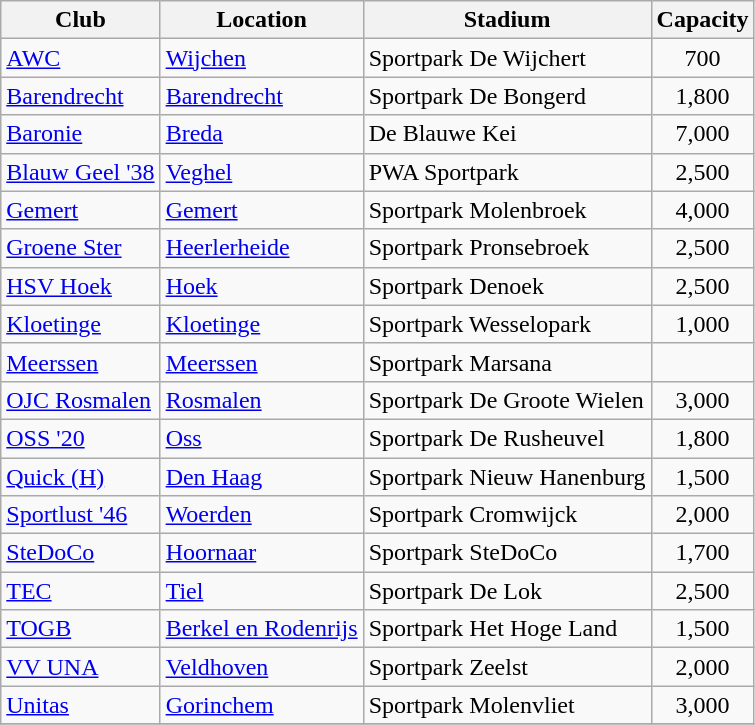<table class="wikitable sortable">
<tr>
<th>Club</th>
<th>Location</th>
<th>Stadium</th>
<th>Capacity</th>
</tr>
<tr>
<td><a href='#'>AWC</a></td>
<td><a href='#'>Wijchen</a></td>
<td>Sportpark De Wijchert</td>
<td style="text-align: center;">700</td>
</tr>
<tr>
<td><a href='#'>Barendrecht</a></td>
<td><a href='#'>Barendrecht</a></td>
<td>Sportpark De Bongerd</td>
<td style="text-align: center;">1,800</td>
</tr>
<tr>
<td><a href='#'>Baronie</a></td>
<td><a href='#'>Breda</a></td>
<td>De Blauwe Kei</td>
<td style="text-align: center;">7,000</td>
</tr>
<tr>
<td><a href='#'>Blauw Geel '38</a></td>
<td><a href='#'>Veghel</a></td>
<td>PWA Sportpark</td>
<td style="text-align: center;">2,500</td>
</tr>
<tr>
<td><a href='#'>Gemert</a></td>
<td><a href='#'>Gemert</a></td>
<td>Sportpark Molenbroek</td>
<td style="text-align: center;">4,000</td>
</tr>
<tr>
<td><a href='#'>Groene Ster</a></td>
<td><a href='#'>Heerlerheide</a></td>
<td>Sportpark Pronsebroek</td>
<td style="text-align: center;">2,500</td>
</tr>
<tr>
<td><a href='#'>HSV Hoek</a></td>
<td><a href='#'>Hoek</a></td>
<td>Sportpark Denoek</td>
<td style="text-align: center;">2,500</td>
</tr>
<tr>
<td><a href='#'>Kloetinge</a></td>
<td><a href='#'>Kloetinge</a></td>
<td>Sportpark Wesselopark</td>
<td style="text-align: center;">1,000</td>
</tr>
<tr>
<td><a href='#'>Meerssen</a></td>
<td><a href='#'>Meerssen</a></td>
<td>Sportpark Marsana</td>
<td style="text-align: center;"></td>
</tr>
<tr>
<td><a href='#'>OJC Rosmalen</a></td>
<td><a href='#'>Rosmalen</a></td>
<td>Sportpark De Groote Wielen</td>
<td style="text-align: center;">3,000</td>
</tr>
<tr>
<td><a href='#'>OSS '20</a></td>
<td><a href='#'>Oss</a></td>
<td>Sportpark De Rusheuvel</td>
<td style="text-align: center;">1,800</td>
</tr>
<tr>
<td><a href='#'>Quick (H)</a></td>
<td><a href='#'>Den Haag</a></td>
<td>Sportpark Nieuw Hanenburg</td>
<td style="text-align: center;">1,500</td>
</tr>
<tr>
<td><a href='#'>Sportlust '46</a></td>
<td><a href='#'>Woerden</a></td>
<td>Sportpark Cromwijck</td>
<td style="text-align: center;">2,000</td>
</tr>
<tr>
<td><a href='#'>SteDoCo</a></td>
<td><a href='#'>Hoornaar</a></td>
<td>Sportpark SteDoCo</td>
<td style="text-align: center;">1,700</td>
</tr>
<tr>
<td><a href='#'>TEC</a></td>
<td><a href='#'>Tiel</a></td>
<td>Sportpark De Lok</td>
<td style="text-align:center;">2,500</td>
</tr>
<tr>
<td><a href='#'>TOGB</a></td>
<td><a href='#'>Berkel en Rodenrijs</a></td>
<td>Sportpark Het Hoge Land</td>
<td style="text-align: center;">1,500</td>
</tr>
<tr>
<td><a href='#'>VV UNA</a></td>
<td><a href='#'>Veldhoven</a></td>
<td>Sportpark Zeelst</td>
<td style="text-align: center;">2,000</td>
</tr>
<tr>
<td><a href='#'>Unitas</a></td>
<td><a href='#'>Gorinchem</a></td>
<td>Sportpark Molenvliet</td>
<td style="text-align: center;">3,000</td>
</tr>
<tr>
</tr>
</table>
